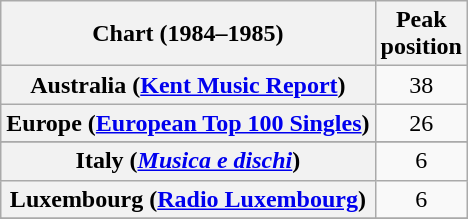<table class="wikitable sortable plainrowheaders" style="text-align:center">
<tr>
<th scope="col">Chart (1984–1985)</th>
<th scope="col">Peak<br>position</th>
</tr>
<tr>
<th scope="row">Australia (<a href='#'>Kent Music Report</a>)</th>
<td>38</td>
</tr>
<tr>
<th scope="row">Europe (<a href='#'>European Top 100 Singles</a>)</th>
<td>26</td>
</tr>
<tr>
</tr>
<tr>
<th scope="row">Italy (<em><a href='#'>Musica e dischi</a></em>)</th>
<td>6</td>
</tr>
<tr>
<th scope="row">Luxembourg (<a href='#'>Radio Luxembourg</a>)</th>
<td align="center">6</td>
</tr>
<tr>
</tr>
<tr>
</tr>
<tr>
</tr>
<tr>
</tr>
</table>
